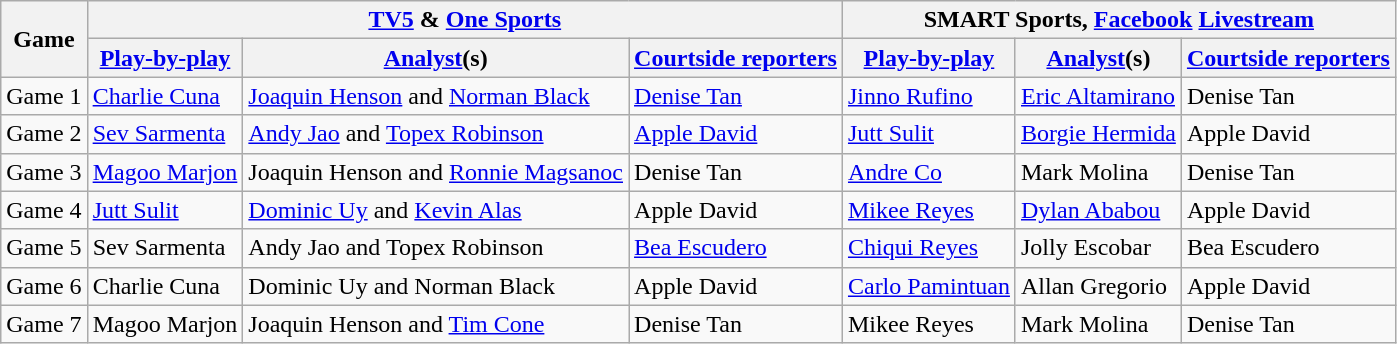<table class=wikitable>
<tr>
<th rowspan=2>Game</th>
<th colspan=3><a href='#'>TV5</a> & <a href='#'>One Sports</a></th>
<th colspan=3>SMART Sports, <a href='#'>Facebook</a> <a href='#'>Livestream</a></th>
</tr>
<tr>
<th><a href='#'>Play-by-play</a></th>
<th><a href='#'>Analyst</a>(s)</th>
<th><a href='#'>Courtside reporters</a></th>
<th><a href='#'>Play-by-play</a></th>
<th><a href='#'>Analyst</a>(s)</th>
<th><a href='#'>Courtside reporters</a></th>
</tr>
<tr>
<td>Game 1</td>
<td><a href='#'>Charlie Cuna</a></td>
<td><a href='#'>Joaquin Henson</a> and <a href='#'>Norman Black</a></td>
<td><a href='#'>Denise Tan</a></td>
<td><a href='#'>Jinno Rufino</a></td>
<td><a href='#'>Eric Altamirano</a></td>
<td>Denise Tan</td>
</tr>
<tr>
<td>Game 2</td>
<td><a href='#'>Sev Sarmenta</a></td>
<td><a href='#'>Andy Jao</a> and <a href='#'>Topex Robinson</a></td>
<td><a href='#'>Apple David</a></td>
<td><a href='#'>Jutt Sulit</a></td>
<td><a href='#'>Borgie Hermida</a></td>
<td>Apple David</td>
</tr>
<tr>
<td>Game 3</td>
<td><a href='#'>Magoo Marjon</a></td>
<td>Joaquin Henson and <a href='#'>Ronnie Magsanoc</a></td>
<td>Denise Tan</td>
<td><a href='#'>Andre Co</a></td>
<td>Mark Molina</td>
<td>Denise Tan</td>
</tr>
<tr>
<td>Game 4</td>
<td><a href='#'>Jutt Sulit</a></td>
<td><a href='#'>Dominic Uy</a> and <a href='#'>Kevin Alas</a></td>
<td>Apple David</td>
<td><a href='#'>Mikee Reyes</a></td>
<td><a href='#'>Dylan Ababou</a></td>
<td>Apple David</td>
</tr>
<tr>
<td>Game 5</td>
<td>Sev Sarmenta</td>
<td>Andy Jao and Topex Robinson</td>
<td><a href='#'>Bea Escudero</a></td>
<td><a href='#'>Chiqui Reyes</a></td>
<td>Jolly Escobar</td>
<td>Bea Escudero</td>
</tr>
<tr>
<td>Game 6</td>
<td>Charlie Cuna</td>
<td>Dominic Uy and Norman Black</td>
<td>Apple David</td>
<td><a href='#'>Carlo Pamintuan</a></td>
<td>Allan Gregorio</td>
<td>Apple David</td>
</tr>
<tr>
<td>Game 7</td>
<td>Magoo Marjon</td>
<td>Joaquin Henson and <a href='#'>Tim Cone</a></td>
<td>Denise Tan</td>
<td>Mikee Reyes</td>
<td>Mark Molina</td>
<td>Denise Tan</td>
</tr>
</table>
